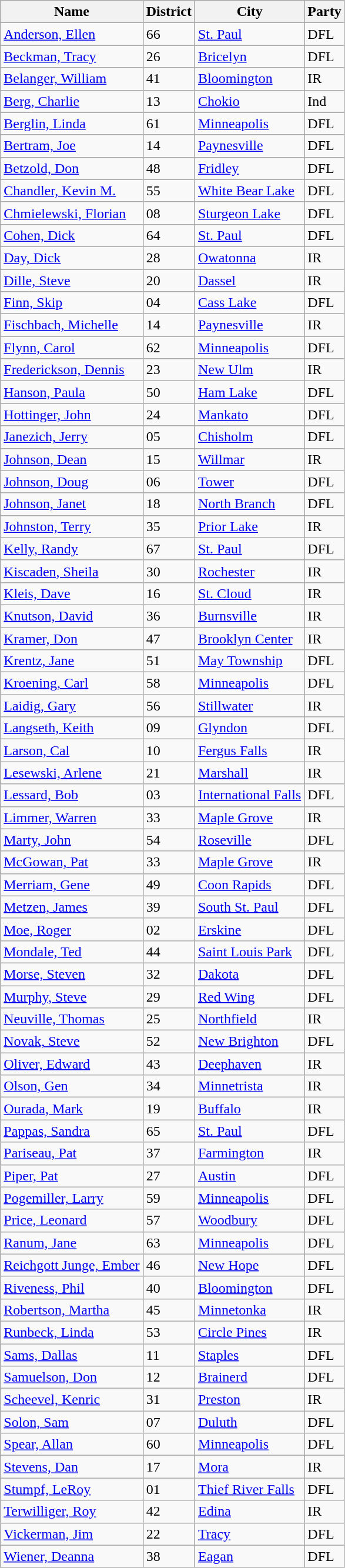<table class="wikitable sortable">
<tr>
<th>Name</th>
<th>District</th>
<th>City</th>
<th>Party</th>
</tr>
<tr>
<td><a href='#'>Anderson, Ellen</a></td>
<td>66</td>
<td><a href='#'>St. Paul</a></td>
<td>DFL</td>
</tr>
<tr>
<td><a href='#'>Beckman, Tracy</a></td>
<td>26</td>
<td><a href='#'>Bricelyn</a></td>
<td>DFL</td>
</tr>
<tr>
<td><a href='#'>Belanger, William</a></td>
<td>41</td>
<td><a href='#'>Bloomington</a></td>
<td>IR</td>
</tr>
<tr>
<td><a href='#'>Berg, Charlie</a></td>
<td>13</td>
<td><a href='#'>Chokio</a></td>
<td>Ind</td>
</tr>
<tr>
<td><a href='#'>Berglin, Linda</a></td>
<td>61</td>
<td><a href='#'>Minneapolis</a></td>
<td>DFL</td>
</tr>
<tr>
<td><a href='#'>Bertram, Joe</a></td>
<td>14</td>
<td><a href='#'>Paynesville</a></td>
<td>DFL</td>
</tr>
<tr>
<td><a href='#'>Betzold, Don</a></td>
<td>48</td>
<td><a href='#'>Fridley</a></td>
<td>DFL</td>
</tr>
<tr>
<td><a href='#'>Chandler, Kevin M.</a></td>
<td>55</td>
<td><a href='#'>White Bear Lake</a></td>
<td>DFL</td>
</tr>
<tr>
<td><a href='#'>Chmielewski, Florian</a></td>
<td>08</td>
<td><a href='#'>Sturgeon Lake</a></td>
<td>DFL</td>
</tr>
<tr>
<td><a href='#'>Cohen, Dick</a></td>
<td>64</td>
<td><a href='#'>St. Paul</a></td>
<td>DFL</td>
</tr>
<tr>
<td><a href='#'>Day, Dick</a></td>
<td>28</td>
<td><a href='#'>Owatonna</a></td>
<td>IR</td>
</tr>
<tr>
<td><a href='#'>Dille, Steve</a></td>
<td>20</td>
<td><a href='#'>Dassel</a></td>
<td>IR</td>
</tr>
<tr>
<td><a href='#'>Finn, Skip</a></td>
<td>04</td>
<td><a href='#'>Cass Lake</a></td>
<td>DFL</td>
</tr>
<tr>
<td><a href='#'>Fischbach, Michelle</a></td>
<td>14</td>
<td><a href='#'>Paynesville</a></td>
<td>IR</td>
</tr>
<tr>
<td><a href='#'>Flynn, Carol</a></td>
<td>62</td>
<td><a href='#'>Minneapolis</a></td>
<td>DFL</td>
</tr>
<tr>
<td><a href='#'>Frederickson, Dennis</a></td>
<td>23</td>
<td><a href='#'>New Ulm</a></td>
<td>IR</td>
</tr>
<tr>
<td><a href='#'>Hanson, Paula</a></td>
<td>50</td>
<td><a href='#'>Ham Lake</a></td>
<td>DFL</td>
</tr>
<tr>
<td><a href='#'>Hottinger, John</a></td>
<td>24</td>
<td><a href='#'>Mankato</a></td>
<td>DFL</td>
</tr>
<tr>
<td><a href='#'>Janezich, Jerry</a></td>
<td>05</td>
<td><a href='#'>Chisholm</a></td>
<td>DFL</td>
</tr>
<tr>
<td><a href='#'>Johnson, Dean</a></td>
<td>15</td>
<td><a href='#'>Willmar</a></td>
<td>IR</td>
</tr>
<tr>
<td><a href='#'>Johnson, Doug</a></td>
<td>06</td>
<td><a href='#'>Tower</a></td>
<td>DFL</td>
</tr>
<tr>
<td><a href='#'>Johnson, Janet</a></td>
<td>18</td>
<td><a href='#'>North Branch</a></td>
<td>DFL</td>
</tr>
<tr>
<td><a href='#'>Johnston, Terry</a></td>
<td>35</td>
<td><a href='#'>Prior Lake</a></td>
<td>IR</td>
</tr>
<tr>
<td><a href='#'>Kelly, Randy</a></td>
<td>67</td>
<td><a href='#'>St. Paul</a></td>
<td>DFL</td>
</tr>
<tr>
<td><a href='#'>Kiscaden, Sheila</a></td>
<td>30</td>
<td><a href='#'>Rochester</a></td>
<td>IR</td>
</tr>
<tr>
<td><a href='#'>Kleis, Dave</a></td>
<td>16</td>
<td><a href='#'>St. Cloud</a></td>
<td>IR</td>
</tr>
<tr>
<td><a href='#'>Knutson, David</a></td>
<td>36</td>
<td><a href='#'>Burnsville</a></td>
<td>IR</td>
</tr>
<tr>
<td><a href='#'>Kramer, Don</a></td>
<td>47</td>
<td><a href='#'>Brooklyn Center</a></td>
<td>IR</td>
</tr>
<tr>
<td><a href='#'>Krentz, Jane</a></td>
<td>51</td>
<td><a href='#'>May Township</a></td>
<td>DFL</td>
</tr>
<tr>
<td><a href='#'>Kroening, Carl</a></td>
<td>58</td>
<td><a href='#'>Minneapolis</a></td>
<td>DFL</td>
</tr>
<tr>
<td><a href='#'>Laidig, Gary</a></td>
<td>56</td>
<td><a href='#'>Stillwater</a></td>
<td>IR</td>
</tr>
<tr>
<td><a href='#'>Langseth, Keith</a></td>
<td>09</td>
<td><a href='#'>Glyndon</a></td>
<td>DFL</td>
</tr>
<tr>
<td><a href='#'>Larson, Cal</a></td>
<td>10</td>
<td><a href='#'>Fergus Falls</a></td>
<td>IR</td>
</tr>
<tr>
<td><a href='#'>Lesewski, Arlene</a></td>
<td>21</td>
<td><a href='#'>Marshall</a></td>
<td>IR</td>
</tr>
<tr>
<td><a href='#'>Lessard, Bob</a></td>
<td>03</td>
<td><a href='#'>International Falls</a></td>
<td>DFL</td>
</tr>
<tr>
<td><a href='#'>Limmer, Warren</a></td>
<td>33</td>
<td><a href='#'>Maple Grove</a></td>
<td>IR</td>
</tr>
<tr>
<td><a href='#'>Marty, John</a></td>
<td>54</td>
<td><a href='#'>Roseville</a></td>
<td>DFL</td>
</tr>
<tr>
<td><a href='#'>McGowan, Pat</a></td>
<td>33</td>
<td><a href='#'>Maple Grove</a></td>
<td>IR</td>
</tr>
<tr>
<td><a href='#'>Merriam, Gene</a></td>
<td>49</td>
<td><a href='#'>Coon Rapids</a></td>
<td>DFL</td>
</tr>
<tr>
<td><a href='#'>Metzen, James</a></td>
<td>39</td>
<td><a href='#'>South St. Paul</a></td>
<td>DFL</td>
</tr>
<tr>
<td><a href='#'>Moe, Roger</a></td>
<td>02</td>
<td><a href='#'>Erskine</a></td>
<td>DFL</td>
</tr>
<tr>
<td><a href='#'>Mondale, Ted</a></td>
<td>44</td>
<td><a href='#'>Saint Louis Park</a></td>
<td>DFL</td>
</tr>
<tr>
<td><a href='#'>Morse, Steven</a></td>
<td>32</td>
<td><a href='#'>Dakota</a></td>
<td>DFL</td>
</tr>
<tr>
<td><a href='#'>Murphy, Steve</a></td>
<td>29</td>
<td><a href='#'>Red Wing</a></td>
<td>DFL</td>
</tr>
<tr>
<td><a href='#'>Neuville, Thomas</a></td>
<td>25</td>
<td><a href='#'>Northfield</a></td>
<td>IR</td>
</tr>
<tr>
<td><a href='#'>Novak, Steve</a></td>
<td>52</td>
<td><a href='#'>New Brighton</a></td>
<td>DFL</td>
</tr>
<tr>
<td><a href='#'>Oliver, Edward</a></td>
<td>43</td>
<td><a href='#'>Deephaven</a></td>
<td>IR</td>
</tr>
<tr>
<td><a href='#'>Olson, Gen</a></td>
<td>34</td>
<td><a href='#'>Minnetrista</a></td>
<td>IR</td>
</tr>
<tr>
<td><a href='#'>Ourada, Mark</a></td>
<td>19</td>
<td><a href='#'>Buffalo</a></td>
<td>IR</td>
</tr>
<tr>
<td><a href='#'>Pappas, Sandra</a></td>
<td>65</td>
<td><a href='#'>St. Paul</a></td>
<td>DFL</td>
</tr>
<tr>
<td><a href='#'>Pariseau, Pat</a></td>
<td>37</td>
<td><a href='#'>Farmington</a></td>
<td>IR</td>
</tr>
<tr>
<td><a href='#'>Piper, Pat</a></td>
<td>27</td>
<td><a href='#'>Austin</a></td>
<td>DFL</td>
</tr>
<tr>
<td><a href='#'>Pogemiller, Larry</a></td>
<td>59</td>
<td><a href='#'>Minneapolis</a></td>
<td>DFL</td>
</tr>
<tr>
<td><a href='#'>Price, Leonard</a></td>
<td>57</td>
<td><a href='#'>Woodbury</a></td>
<td>DFL</td>
</tr>
<tr>
<td><a href='#'>Ranum, Jane</a></td>
<td>63</td>
<td><a href='#'>Minneapolis</a></td>
<td>DFL</td>
</tr>
<tr>
<td><a href='#'>Reichgott Junge, Ember</a></td>
<td>46</td>
<td><a href='#'>New Hope</a></td>
<td>DFL</td>
</tr>
<tr>
<td><a href='#'>Riveness, Phil</a></td>
<td>40</td>
<td><a href='#'>Bloomington</a></td>
<td>DFL</td>
</tr>
<tr>
<td><a href='#'>Robertson, Martha</a></td>
<td>45</td>
<td><a href='#'>Minnetonka</a></td>
<td>IR</td>
</tr>
<tr>
<td><a href='#'>Runbeck, Linda</a></td>
<td>53</td>
<td><a href='#'>Circle Pines</a></td>
<td>IR</td>
</tr>
<tr>
<td><a href='#'>Sams, Dallas</a></td>
<td>11</td>
<td><a href='#'>Staples</a></td>
<td>DFL</td>
</tr>
<tr>
<td><a href='#'>Samuelson, Don</a></td>
<td>12</td>
<td><a href='#'>Brainerd</a></td>
<td>DFL</td>
</tr>
<tr>
<td><a href='#'>Scheevel, Kenric</a></td>
<td>31</td>
<td><a href='#'>Preston</a></td>
<td>IR</td>
</tr>
<tr>
<td><a href='#'>Solon, Sam</a></td>
<td>07</td>
<td><a href='#'>Duluth</a></td>
<td>DFL</td>
</tr>
<tr>
<td><a href='#'>Spear, Allan</a></td>
<td>60</td>
<td><a href='#'>Minneapolis</a></td>
<td>DFL</td>
</tr>
<tr>
<td><a href='#'>Stevens, Dan</a></td>
<td>17</td>
<td><a href='#'>Mora</a></td>
<td>IR</td>
</tr>
<tr>
<td><a href='#'>Stumpf, LeRoy</a></td>
<td>01</td>
<td><a href='#'>Thief River Falls</a></td>
<td>DFL</td>
</tr>
<tr>
<td><a href='#'>Terwilliger, Roy</a></td>
<td>42</td>
<td><a href='#'>Edina</a></td>
<td>IR</td>
</tr>
<tr>
<td><a href='#'>Vickerman, Jim</a></td>
<td>22</td>
<td><a href='#'>Tracy</a></td>
<td>DFL</td>
</tr>
<tr>
<td><a href='#'>Wiener, Deanna</a></td>
<td>38</td>
<td><a href='#'>Eagan</a></td>
<td>DFL</td>
</tr>
</table>
